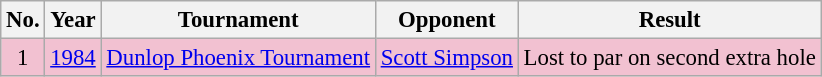<table class="wikitable" style="font-size:95%;">
<tr>
<th>No.</th>
<th>Year</th>
<th>Tournament</th>
<th>Opponent</th>
<th>Result</th>
</tr>
<tr style="background:#F2C1D1;">
<td align=center>1</td>
<td><a href='#'>1984</a></td>
<td><a href='#'>Dunlop Phoenix Tournament</a></td>
<td> <a href='#'>Scott Simpson</a></td>
<td>Lost to par on second extra hole</td>
</tr>
</table>
